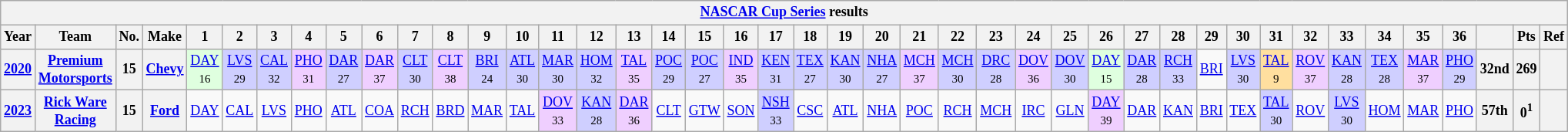<table class="wikitable" style="text-align:center; font-size:75%">
<tr>
<th colspan=45><a href='#'>NASCAR Cup Series</a> results</th>
</tr>
<tr>
<th>Year</th>
<th>Team</th>
<th>No.</th>
<th>Make</th>
<th>1</th>
<th>2</th>
<th>3</th>
<th>4</th>
<th>5</th>
<th>6</th>
<th>7</th>
<th>8</th>
<th>9</th>
<th>10</th>
<th>11</th>
<th>12</th>
<th>13</th>
<th>14</th>
<th>15</th>
<th>16</th>
<th>17</th>
<th>18</th>
<th>19</th>
<th>20</th>
<th>21</th>
<th>22</th>
<th>23</th>
<th>24</th>
<th>25</th>
<th>26</th>
<th>27</th>
<th>28</th>
<th>29</th>
<th>30</th>
<th>31</th>
<th>32</th>
<th>33</th>
<th>34</th>
<th>35</th>
<th>36</th>
<th></th>
<th>Pts</th>
<th>Ref</th>
</tr>
<tr>
<th><a href='#'>2020</a></th>
<th><a href='#'>Premium Motorsports</a></th>
<th>15</th>
<th><a href='#'>Chevy</a></th>
<td style="background:#DFFFDF;"><a href='#'>DAY</a><br><small>16</small></td>
<td style="background:#CFCFFF;"><a href='#'>LVS</a><br><small>29</small></td>
<td style="background:#CFCFFF;"><a href='#'>CAL</a><br><small>32</small></td>
<td style="background:#EFCFFF;"><a href='#'>PHO</a><br><small>31</small></td>
<td style="background:#CFCFFF;"><a href='#'>DAR</a><br><small>27</small></td>
<td style="background:#EFCFFF;"><a href='#'>DAR</a><br><small>37</small></td>
<td style="background:#CFCFFF;"><a href='#'>CLT</a><br><small>30</small></td>
<td style="background:#EFCFFF;"><a href='#'>CLT</a><br><small>38</small></td>
<td style="background:#CFCFFF;"><a href='#'>BRI</a><br><small>24</small></td>
<td style="background:#CFCFFF;"><a href='#'>ATL</a><br><small>30</small></td>
<td style="background:#CFCFFF;"><a href='#'>MAR</a><br><small>30</small></td>
<td style="background:#CFCFFF;"><a href='#'>HOM</a><br><small>32</small></td>
<td style="background:#EFCFFF;"><a href='#'>TAL</a><br><small>35</small></td>
<td style="background:#CFCFFF;"><a href='#'>POC</a><br><small>29</small></td>
<td style="background:#CFCFFF;"><a href='#'>POC</a><br><small>27</small></td>
<td style="background:#EFCFFF;"><a href='#'>IND</a><br><small>35</small></td>
<td style="background:#CFCFFF;"><a href='#'>KEN</a><br><small>31</small></td>
<td style="background:#CFCFFF;"><a href='#'>TEX</a><br><small>27</small></td>
<td style="background:#CFCFFF;"><a href='#'>KAN</a><br><small>30</small></td>
<td style="background:#CFCFFF;"><a href='#'>NHA</a><br><small>27</small></td>
<td style="background:#EFCFFF;"><a href='#'>MCH</a><br><small>37</small></td>
<td style="background:#CFCFFF;"><a href='#'>MCH</a><br><small>30</small></td>
<td style="background:#CFCFFF;"><a href='#'>DRC</a><br><small>28</small></td>
<td style="background:#EFCFFF;"><a href='#'>DOV</a><br><small>36</small></td>
<td style="background:#CFCFFF;"><a href='#'>DOV</a><br><small>30</small></td>
<td style="background:#DFFFDF;"><a href='#'>DAY</a><br><small>15</small></td>
<td style="background:#CFCFFF;"><a href='#'>DAR</a><br><small>28</small></td>
<td style="background:#CFCFFF;"><a href='#'>RCH</a><br><small>33</small></td>
<td><a href='#'>BRI</a></td>
<td style="background:#CFCFFF;"><a href='#'>LVS</a><br><small>30</small></td>
<td style="background:#FFDF9F;"><a href='#'>TAL</a><br><small>9</small></td>
<td style="background:#EFCFFF;"><a href='#'>ROV</a><br><small>37</small></td>
<td style="background:#CFCFFF;"><a href='#'>KAN</a><br><small>28</small></td>
<td style="background:#CFCFFF;"><a href='#'>TEX</a><br><small>28</small></td>
<td style="background:#EFCFFF;"><a href='#'>MAR</a><br><small>37</small></td>
<td style="background:#CFCFFF;"><a href='#'>PHO</a><br><small>29</small></td>
<th>32nd</th>
<th>269</th>
<th></th>
</tr>
<tr>
<th><a href='#'>2023</a></th>
<th><a href='#'>Rick Ware Racing</a></th>
<th>15</th>
<th><a href='#'>Ford</a></th>
<td><a href='#'>DAY</a></td>
<td><a href='#'>CAL</a></td>
<td><a href='#'>LVS</a></td>
<td><a href='#'>PHO</a></td>
<td><a href='#'>ATL</a></td>
<td><a href='#'>COA</a></td>
<td><a href='#'>RCH</a></td>
<td><a href='#'>BRD</a></td>
<td><a href='#'>MAR</a></td>
<td><a href='#'>TAL</a></td>
<td style="background:#EFCFFF;"><a href='#'>DOV</a><br><small>33</small></td>
<td style="background:#CFCFFF;"><a href='#'>KAN</a><br><small>28</small></td>
<td style="background:#EFCFFF;"><a href='#'>DAR</a><br><small>36</small></td>
<td><a href='#'>CLT</a></td>
<td><a href='#'>GTW</a></td>
<td><a href='#'>SON</a></td>
<td style="background:#CFCFFF;"><a href='#'>NSH</a><br><small>33</small></td>
<td><a href='#'>CSC</a></td>
<td><a href='#'>ATL</a></td>
<td><a href='#'>NHA</a></td>
<td><a href='#'>POC</a></td>
<td><a href='#'>RCH</a></td>
<td><a href='#'>MCH</a></td>
<td><a href='#'>IRC</a></td>
<td><a href='#'>GLN</a></td>
<td style="background:#EFCFFF;"><a href='#'>DAY</a><br><small>39</small></td>
<td><a href='#'>DAR</a></td>
<td><a href='#'>KAN</a></td>
<td><a href='#'>BRI</a></td>
<td><a href='#'>TEX</a></td>
<td style="background:#CFCFFF;"><a href='#'>TAL</a><br><small>30</small></td>
<td><a href='#'>ROV</a></td>
<td style="background:#CFCFFF;"><a href='#'>LVS</a><br><small>30</small></td>
<td><a href='#'>HOM</a></td>
<td><a href='#'>MAR</a></td>
<td><a href='#'>PHO</a></td>
<th>57th</th>
<th>0<sup>1</sup></th>
<th></th>
</tr>
</table>
